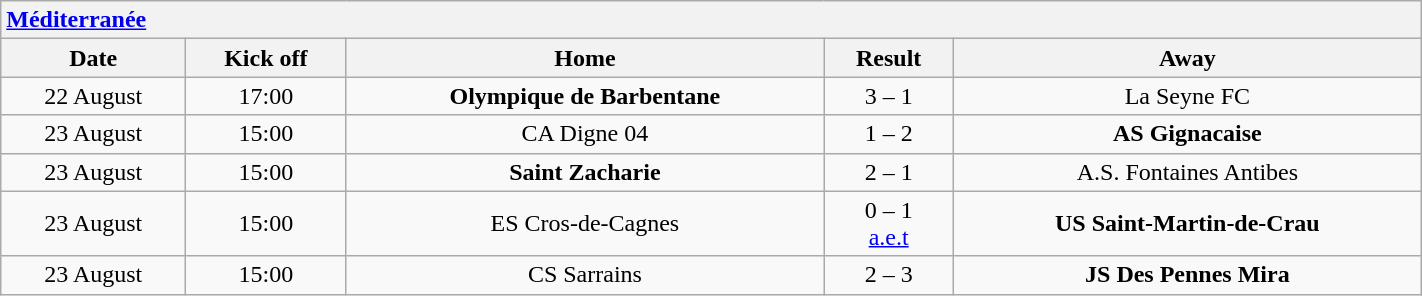<table class="wikitable collapsible collapsed" style="font-size: 100%; margin:0px;" width="75%">
<tr>
<th colspan="7" style="text-align:left;"> <a href='#'>Méditerranée</a></th>
</tr>
<tr>
<th><strong>Date</strong></th>
<th><strong>Kick off</strong></th>
<th><strong>Home</strong></th>
<th><strong>Result</strong></th>
<th><strong>Away</strong></th>
</tr>
<tr>
<td align=center>22 August</td>
<td align=center>17:00</td>
<td align=center><strong>Olympique de Barbentane</strong></td>
<td align=center>3 – 1</td>
<td align=center>La Seyne FC</td>
</tr>
<tr>
<td align=center>23 August</td>
<td align=center>15:00</td>
<td align=center>CA Digne 04</td>
<td align=center>1 – 2</td>
<td align=center><strong>AS Gignacaise</strong></td>
</tr>
<tr>
<td align=center>23 August</td>
<td align=center>15:00</td>
<td align=center><strong>Saint Zacharie</strong></td>
<td align=center>2 – 1</td>
<td align=center>A.S. Fontaines Antibes</td>
</tr>
<tr>
<td align=center>23 August</td>
<td align=center>15:00</td>
<td align=center>ES Cros-de-Cagnes</td>
<td align=center>0 – 1 <br> <a href='#'>a.e.t</a></td>
<td align=center><strong>US Saint-Martin-de-Crau</strong></td>
</tr>
<tr>
<td align=center>23 August</td>
<td align=center>15:00</td>
<td align=center>CS Sarrains</td>
<td align=center>2 – 3</td>
<td align=center><strong>JS Des Pennes Mira</strong></td>
</tr>
</table>
